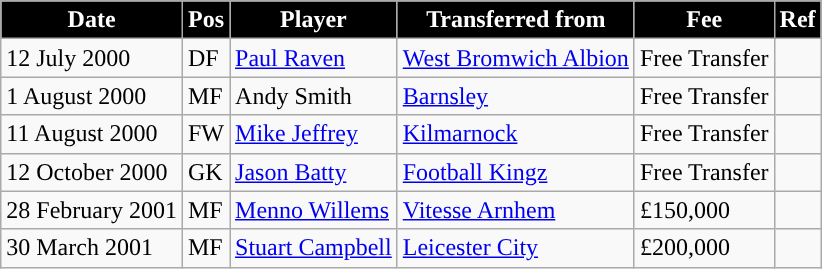<table class="wikitable plainrowheaders sortable">
<tr>
<th style="background:#000000; color:#FFFFFF; ">Date</th>
<th style="background:#000000; color:#FFFFff; ">Pos</th>
<th style="background:#000000; color:#FFFFff; ">Player</th>
<th style="background:#000000; color:#FFFFff; ">Transferred from</th>
<th style="background:#000000; color:#FFFFff; ">Fee</th>
<th style="background:#000000; color:#FFFFff; ">Ref</th>
</tr>
<tr>
<td>12 July 2000</td>
<td>DF</td>
<td> <a href='#'>Paul Raven</a></td>
<td> <a href='#'>West Bromwich Albion</a></td>
<td>Free Transfer</td>
<td></td>
</tr>
<tr>
<td>1 August 2000</td>
<td>MF</td>
<td> Andy Smith</td>
<td> <a href='#'>Barnsley</a></td>
<td>Free Transfer</td>
<td></td>
</tr>
<tr>
<td>11 August 2000</td>
<td>FW</td>
<td> <a href='#'>Mike Jeffrey</a></td>
<td> <a href='#'>Kilmarnock</a></td>
<td>Free Transfer</td>
<td></td>
</tr>
<tr>
<td>12 October 2000</td>
<td>GK</td>
<td> <a href='#'>Jason Batty</a></td>
<td> <a href='#'>Football Kingz</a></td>
<td>Free Transfer</td>
<td></td>
</tr>
<tr>
<td>28 February 2001</td>
<td>MF</td>
<td> <a href='#'>Menno Willems</a></td>
<td> <a href='#'>Vitesse Arnhem</a></td>
<td>£150,000</td>
</tr>
<tr>
<td>30 March 2001</td>
<td>MF</td>
<td> <a href='#'>Stuart Campbell</a></td>
<td> <a href='#'>Leicester City</a></td>
<td>£200,000</td>
<td></td>
</tr>
</table>
